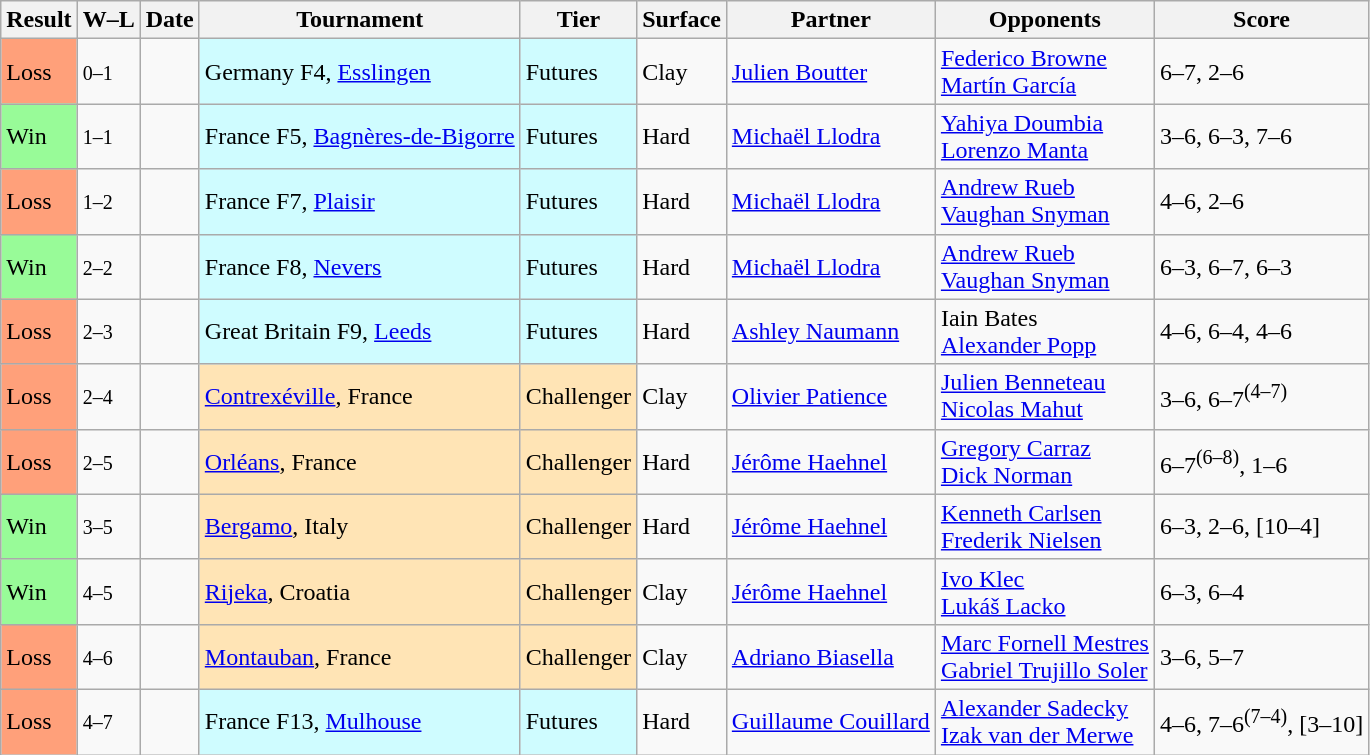<table class="sortable wikitable">
<tr>
<th>Result</th>
<th class="unsortable">W–L</th>
<th>Date</th>
<th>Tournament</th>
<th>Tier</th>
<th>Surface</th>
<th>Partner</th>
<th>Opponents</th>
<th class="unsortable">Score</th>
</tr>
<tr>
<td style="background:#ffa07a;">Loss</td>
<td><small>0–1</small></td>
<td></td>
<td style="background:#cffcff;">Germany F4, <a href='#'>Esslingen</a></td>
<td style="background:#cffcff;">Futures</td>
<td>Clay</td>
<td> <a href='#'>Julien Boutter</a></td>
<td> <a href='#'>Federico Browne</a> <br>  <a href='#'>Martín García</a></td>
<td>6–7, 2–6</td>
</tr>
<tr>
<td style="background:#98fb98;">Win</td>
<td><small>1–1</small></td>
<td></td>
<td style="background:#cffcff;">France F5, <a href='#'>Bagnères-de-Bigorre</a></td>
<td style="background:#cffcff;">Futures</td>
<td>Hard</td>
<td> <a href='#'>Michaël Llodra</a></td>
<td> <a href='#'>Yahiya Doumbia</a> <br>  <a href='#'>Lorenzo Manta</a></td>
<td>3–6, 6–3, 7–6</td>
</tr>
<tr>
<td style="background:#ffa07a;">Loss</td>
<td><small>1–2</small></td>
<td></td>
<td style="background:#cffcff;">France F7, <a href='#'>Plaisir</a></td>
<td style="background:#cffcff;">Futures</td>
<td>Hard</td>
<td> <a href='#'>Michaël Llodra</a></td>
<td> <a href='#'>Andrew Rueb</a> <br>  <a href='#'>Vaughan Snyman</a></td>
<td>4–6, 2–6</td>
</tr>
<tr>
<td style="background:#98fb98;">Win</td>
<td><small>2–2</small></td>
<td></td>
<td style="background:#cffcff;">France F8, <a href='#'>Nevers</a></td>
<td style="background:#cffcff;">Futures</td>
<td>Hard</td>
<td> <a href='#'>Michaël Llodra</a></td>
<td> <a href='#'>Andrew Rueb</a> <br>  <a href='#'>Vaughan Snyman</a></td>
<td>6–3, 6–7, 6–3</td>
</tr>
<tr>
<td style="background:#ffa07a;">Loss</td>
<td><small>2–3</small></td>
<td></td>
<td style="background:#cffcff;">Great Britain F9, <a href='#'>Leeds</a></td>
<td style="background:#cffcff;">Futures</td>
<td>Hard</td>
<td> <a href='#'>Ashley Naumann</a></td>
<td> Iain Bates <br>  <a href='#'>Alexander Popp</a></td>
<td>4–6, 6–4, 4–6</td>
</tr>
<tr>
<td style="background:#ffa07a;">Loss</td>
<td><small>2–4</small></td>
<td></td>
<td style="background:moccasin;"><a href='#'>Contrexéville</a>, France</td>
<td style="background:moccasin;">Challenger</td>
<td>Clay</td>
<td> <a href='#'>Olivier Patience</a></td>
<td> <a href='#'>Julien Benneteau</a> <br>  <a href='#'>Nicolas Mahut</a></td>
<td>3–6, 6–7<sup>(4–7)</sup></td>
</tr>
<tr>
<td style="background:#ffa07a;">Loss</td>
<td><small>2–5</small></td>
<td></td>
<td style="background:moccasin;"><a href='#'>Orléans</a>, France</td>
<td style="background:moccasin;">Challenger</td>
<td>Hard</td>
<td> <a href='#'>Jérôme Haehnel</a></td>
<td> <a href='#'>Gregory Carraz</a> <br>  <a href='#'>Dick Norman</a></td>
<td>6–7<sup>(6–8)</sup>, 1–6</td>
</tr>
<tr>
<td style="background:#98fb98;">Win</td>
<td><small>3–5</small></td>
<td></td>
<td style="background:moccasin;"><a href='#'>Bergamo</a>, Italy</td>
<td style="background:moccasin;">Challenger</td>
<td>Hard</td>
<td> <a href='#'>Jérôme Haehnel</a></td>
<td> <a href='#'>Kenneth Carlsen</a> <br>  <a href='#'>Frederik Nielsen</a></td>
<td>6–3, 2–6, [10–4]</td>
</tr>
<tr>
<td style="background:#98fb98;">Win</td>
<td><small>4–5</small></td>
<td></td>
<td style="background:moccasin;"><a href='#'>Rijeka</a>, Croatia</td>
<td style="background:moccasin;">Challenger</td>
<td>Clay</td>
<td> <a href='#'>Jérôme Haehnel</a></td>
<td> <a href='#'>Ivo Klec</a> <br>  <a href='#'>Lukáš Lacko</a></td>
<td>6–3, 6–4</td>
</tr>
<tr>
<td style="background:#ffa07a;">Loss</td>
<td><small>4–6</small></td>
<td></td>
<td style="background:moccasin;"><a href='#'>Montauban</a>, France</td>
<td style="background:moccasin;">Challenger</td>
<td>Clay</td>
<td> <a href='#'>Adriano Biasella</a></td>
<td> <a href='#'>Marc Fornell Mestres</a> <br>  <a href='#'>Gabriel Trujillo Soler</a></td>
<td>3–6, 5–7</td>
</tr>
<tr>
<td style="background:#ffa07a;">Loss</td>
<td><small>4–7</small></td>
<td></td>
<td style="background:#cffcff;">France F13, <a href='#'>Mulhouse</a></td>
<td style="background:#cffcff;">Futures</td>
<td>Hard</td>
<td> <a href='#'>Guillaume Couillard</a></td>
<td> <a href='#'>Alexander Sadecky</a> <br>  <a href='#'>Izak van der Merwe</a></td>
<td>4–6, 7–6<sup>(7–4)</sup>, [3–10]</td>
</tr>
</table>
